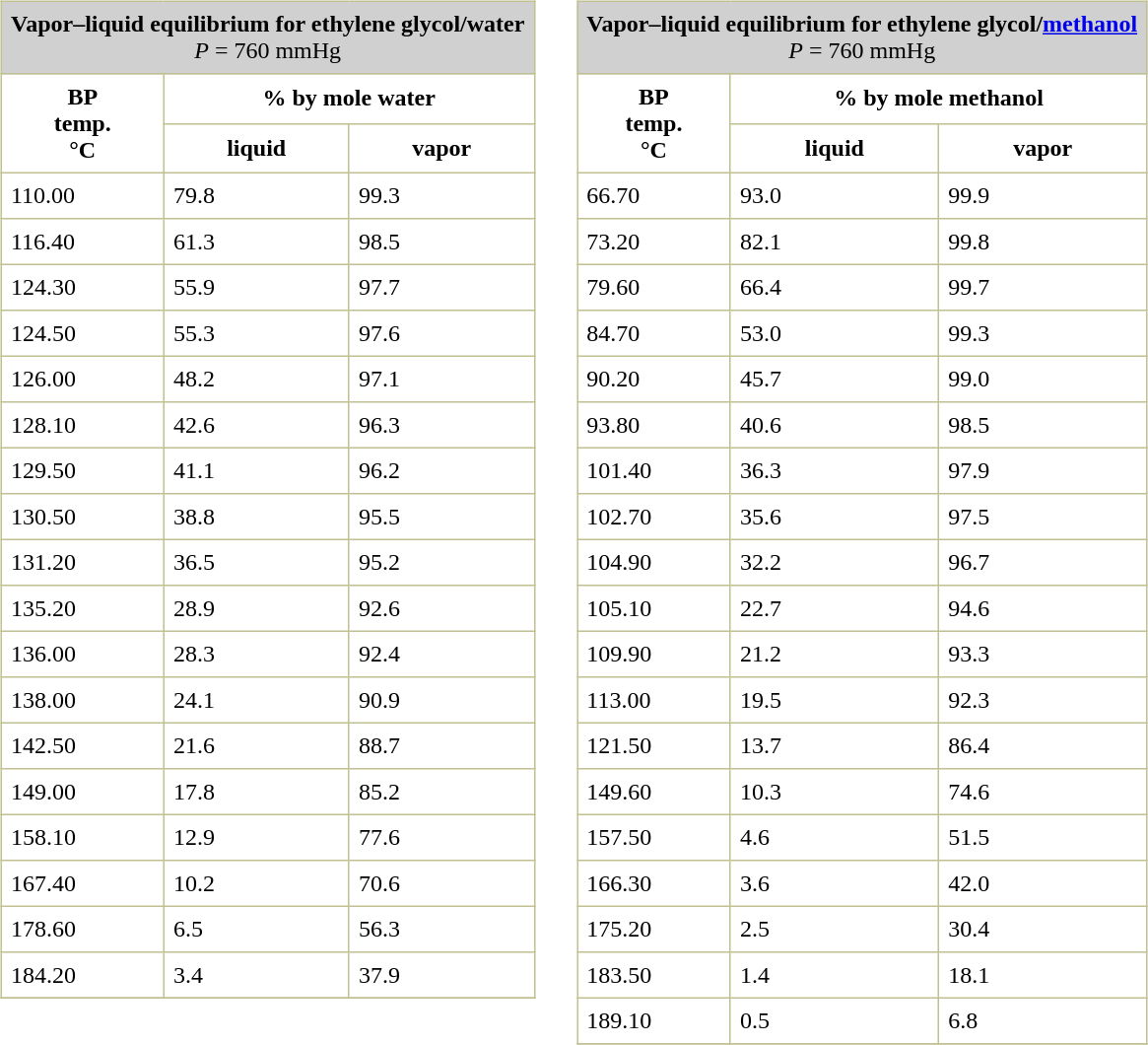<table>
<tr valign="top">
<td><br><table border="1" cellspacing="0" cellpadding="6" style="margin: 0 0 0 0.5em; background: white; border-collapse: collapse; border-color: #C0C090;">
<tr>
<td bgcolor="#D0D0D0" align="center" colspan="3"><strong>Vapor–liquid equilibrium for ethylene glycol/water</strong><br><em>P</em> = 760 mmHg</td>
</tr>
<tr>
<th rowspan="2">BP<br>temp.<br>°C</th>
<th colspan="2">% by mole water</th>
</tr>
<tr>
<th>liquid</th>
<th>vapor</th>
</tr>
<tr>
<td>110.00</td>
<td>79.8</td>
<td>99.3</td>
</tr>
<tr>
<td>116.40</td>
<td>61.3</td>
<td>98.5</td>
</tr>
<tr>
<td>124.30</td>
<td>55.9</td>
<td>97.7</td>
</tr>
<tr>
<td>124.50</td>
<td>55.3</td>
<td>97.6</td>
</tr>
<tr>
<td>126.00</td>
<td>48.2</td>
<td>97.1</td>
</tr>
<tr>
<td>128.10</td>
<td>42.6</td>
<td>96.3</td>
</tr>
<tr>
<td>129.50</td>
<td>41.1</td>
<td>96.2</td>
</tr>
<tr>
<td>130.50</td>
<td>38.8</td>
<td>95.5</td>
</tr>
<tr>
<td>131.20</td>
<td>36.5</td>
<td>95.2</td>
</tr>
<tr>
<td>135.20</td>
<td>28.9</td>
<td>92.6</td>
</tr>
<tr>
<td>136.00</td>
<td>28.3</td>
<td>92.4</td>
</tr>
<tr>
<td>138.00</td>
<td>24.1</td>
<td>90.9</td>
</tr>
<tr>
<td>142.50</td>
<td>21.6</td>
<td>88.7</td>
</tr>
<tr>
<td>149.00</td>
<td>17.8</td>
<td>85.2</td>
</tr>
<tr>
<td>158.10</td>
<td>12.9</td>
<td>77.6</td>
</tr>
<tr>
<td>167.40</td>
<td>10.2</td>
<td>70.6</td>
</tr>
<tr>
<td>178.60</td>
<td>6.5</td>
<td>56.3</td>
</tr>
<tr>
<td>184.20</td>
<td>3.4</td>
<td>37.9</td>
</tr>
<tr>
</tr>
</table>
</td>
<td>   </td>
<td><br><table border="1" cellspacing="0" cellpadding="6" style="margin: 0 0 0 0.5em; background: white; border-collapse: collapse; border-color: #C0C090;">
<tr>
<td bgcolor="#D0D0D0" align="center" colspan="3"><strong>Vapor–liquid equilibrium for ethylene glycol/<a href='#'>methanol</a></strong><br><em>P</em> = 760 mmHg</td>
</tr>
<tr>
<th rowspan="2">BP<br>temp.<br>°C</th>
<th colspan="2">% by mole methanol</th>
</tr>
<tr>
<th>liquid</th>
<th>vapor</th>
</tr>
<tr>
<td>66.70</td>
<td>93.0</td>
<td>99.9</td>
</tr>
<tr>
<td>73.20</td>
<td>82.1</td>
<td>99.8</td>
</tr>
<tr>
<td>79.60</td>
<td>66.4</td>
<td>99.7</td>
</tr>
<tr>
<td>84.70</td>
<td>53.0</td>
<td>99.3</td>
</tr>
<tr>
<td>90.20</td>
<td>45.7</td>
<td>99.0</td>
</tr>
<tr>
<td>93.80</td>
<td>40.6</td>
<td>98.5</td>
</tr>
<tr>
<td>101.40</td>
<td>36.3</td>
<td>97.9</td>
</tr>
<tr>
<td>102.70</td>
<td>35.6</td>
<td>97.5</td>
</tr>
<tr>
<td>104.90</td>
<td>32.2</td>
<td>96.7</td>
</tr>
<tr>
<td>105.10</td>
<td>22.7</td>
<td>94.6</td>
</tr>
<tr>
<td>109.90</td>
<td>21.2</td>
<td>93.3</td>
</tr>
<tr>
<td>113.00</td>
<td>19.5</td>
<td>92.3</td>
</tr>
<tr>
<td>121.50</td>
<td>13.7</td>
<td>86.4</td>
</tr>
<tr>
<td>149.60</td>
<td>10.3</td>
<td>74.6</td>
</tr>
<tr>
<td>157.50</td>
<td>4.6</td>
<td>51.5</td>
</tr>
<tr>
<td>166.30</td>
<td>3.6</td>
<td>42.0</td>
</tr>
<tr>
<td>175.20</td>
<td>2.5</td>
<td>30.4</td>
</tr>
<tr>
<td>183.50</td>
<td>1.4</td>
<td>18.1</td>
</tr>
<tr>
<td>189.10</td>
<td>0.5</td>
<td>6.8</td>
</tr>
<tr>
</tr>
</table>
</td>
</tr>
</table>
